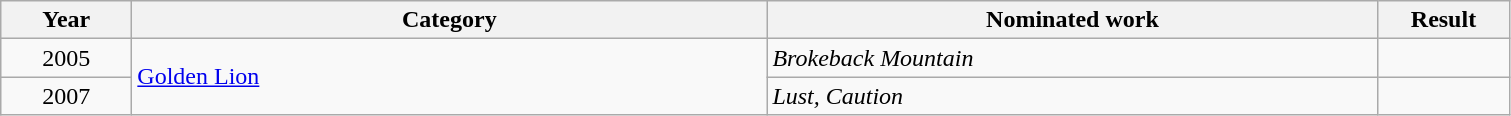<table class=wikitable>
<tr>
<th scope="col" style="width:5em;">Year</th>
<th scope="col" style="width:26em;">Category</th>
<th scope="col" style="width:25em;">Nominated work</th>
<th scope="col" style="width:5em;">Result</th>
</tr>
<tr>
<td style="text-align:center;">2005</td>
<td rowspan=2><a href='#'>Golden Lion</a></td>
<td><em>Brokeback Mountain</em></td>
<td></td>
</tr>
<tr>
<td style="text-align:center;">2007</td>
<td><em>Lust, Caution</em></td>
<td></td>
</tr>
</table>
